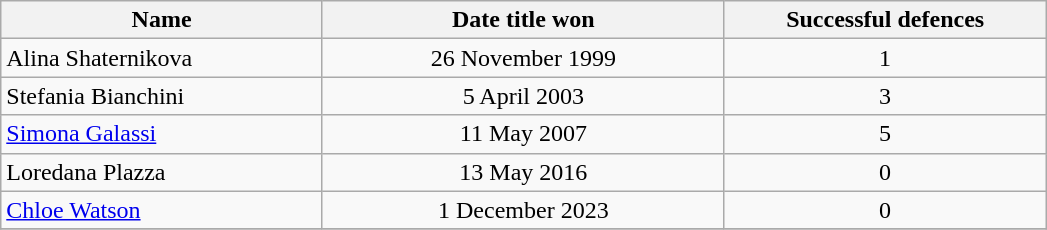<table class="wikitable" style="text-align:center">
<tr>
<th style="width:20%;">Name</th>
<th style="width:25%;">Date title won</th>
<th style="width:20%;">Successful defences</th>
</tr>
<tr>
<td align=left> Alina Shaternikova</td>
<td>26 November 1999</td>
<td>1</td>
</tr>
<tr>
<td align=left> Stefania Bianchini</td>
<td>5 April 2003</td>
<td>3</td>
</tr>
<tr>
<td align=left> <a href='#'>Simona Galassi</a></td>
<td>11 May 2007</td>
<td>5</td>
</tr>
<tr>
<td align=left> Loredana Plazza</td>
<td>13 May 2016</td>
<td>0</td>
</tr>
<tr>
<td align=left> <a href='#'>Chloe Watson</a></td>
<td>1 December 2023</td>
<td>0</td>
</tr>
<tr>
</tr>
</table>
